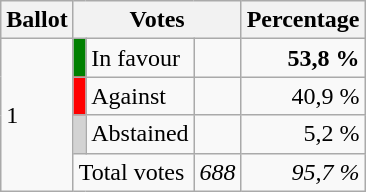<table class="wikitable">
<tr ---->
<th>Ballot</th>
<th colspan="3">Votes</th>
<th>Percentage</th>
</tr>
<tr>
<td rowspan="4">1</td>
<td style="width:1px; background:green;"></td>
<td>In favour</td>
<td align="right" color="#80FF00"></td>
<td align="right"class="hintergrundfarbe9"><strong>53,8 %</strong></td>
</tr>
<tr>
<td style="width:1px; background:red;"></td>
<td>Against</td>
<td align="right"></td>
<td align="right">40,9 %</td>
</tr>
<tr>
<td style="width:1px; background:lightgray;"></td>
<td>Abstained</td>
<td align="right"></td>
<td align="right">5,2 %</td>
</tr>
<tr>
<td colspan="2">Total votes</td>
<td align="right"><em>688</em></td>
<td align="right"><em>95,7 %</em></td>
</tr>
</table>
